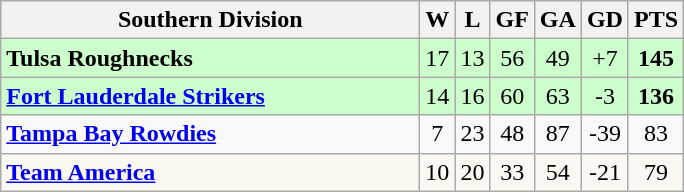<table class="wikitable" style="text-align:center">
<tr>
<th style="width:17em">Southern Division</th>
<th>W</th>
<th>L</th>
<th>GF</th>
<th>GA</th>
<th>GD</th>
<th>PTS</th>
</tr>
<tr align=center bgcolor=#ccffcc>
<td align=left><strong>Tulsa Roughnecks</strong></td>
<td>17</td>
<td>13</td>
<td>56</td>
<td>49</td>
<td>+7</td>
<td><strong>145</strong></td>
</tr>
<tr align=center bgcolor=#ccffcc>
<td align=left><strong><a href='#'>Fort Lauderdale Strikers</a></strong></td>
<td>14</td>
<td>16</td>
<td>60</td>
<td>63</td>
<td>-3</td>
<td><strong>136</strong></td>
</tr>
<tr align=center>
<td align=left><strong><a href='#'>Tampa Bay Rowdies</a></strong></td>
<td>7</td>
<td>23</td>
<td>48</td>
<td>87</td>
<td>-39</td>
<td>83</td>
</tr>
<tr align=center bgcolor=#FAF8F0>
<td align=left><strong><a href='#'>Team America</a></strong></td>
<td>10</td>
<td>20</td>
<td>33</td>
<td>54</td>
<td>-21</td>
<td>79</td>
</tr>
</table>
